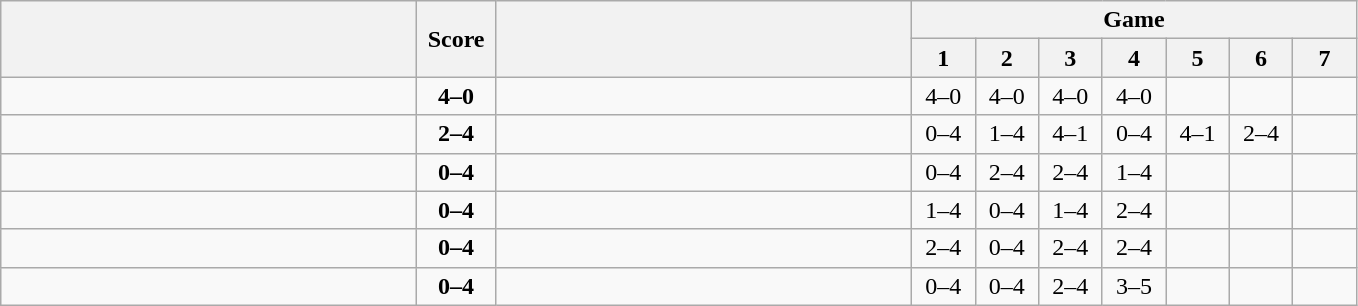<table class="wikitable" style="text-align: center;">
<tr>
<th rowspan=2 align="right" width="270"></th>
<th rowspan=2 width="45">Score</th>
<th rowspan=2 align="left" width="270"></th>
<th colspan=7>Game</th>
</tr>
<tr>
<th width="35">1</th>
<th width="35">2</th>
<th width="35">3</th>
<th width="35">4</th>
<th width="35">5</th>
<th width="35">6</th>
<th width="35">7</th>
</tr>
<tr>
<td align=left><strong></strong></td>
<td align=center><strong>4–0</strong></td>
<td align=left></td>
<td>4–0</td>
<td>4–0</td>
<td>4–0</td>
<td>4–0</td>
<td></td>
<td></td>
<td></td>
</tr>
<tr>
<td align=left></td>
<td align=center><strong>2–4</strong></td>
<td align=left><strong></strong></td>
<td>0–4</td>
<td>1–4</td>
<td>4–1</td>
<td>0–4</td>
<td>4–1</td>
<td>2–4</td>
<td></td>
</tr>
<tr>
<td align=left></td>
<td align=center><strong>0–4</strong></td>
<td align=left><strong></strong></td>
<td>0–4</td>
<td>2–4</td>
<td>2–4</td>
<td>1–4</td>
<td></td>
<td></td>
<td></td>
</tr>
<tr>
<td align=left></td>
<td align=center><strong>0–4</strong></td>
<td align=left><strong></strong></td>
<td>1–4</td>
<td>0–4</td>
<td>1–4</td>
<td>2–4</td>
<td></td>
<td></td>
<td></td>
</tr>
<tr>
<td align=left></td>
<td align=center><strong>0–4</strong></td>
<td align=left><strong></strong></td>
<td>2–4</td>
<td>0–4</td>
<td>2–4</td>
<td>2–4</td>
<td></td>
<td></td>
<td></td>
</tr>
<tr>
<td align=left></td>
<td align=center><strong>0–4</strong></td>
<td align=left><strong></strong></td>
<td>0–4</td>
<td>0–4</td>
<td>2–4</td>
<td>3–5</td>
<td></td>
<td></td>
<td></td>
</tr>
</table>
